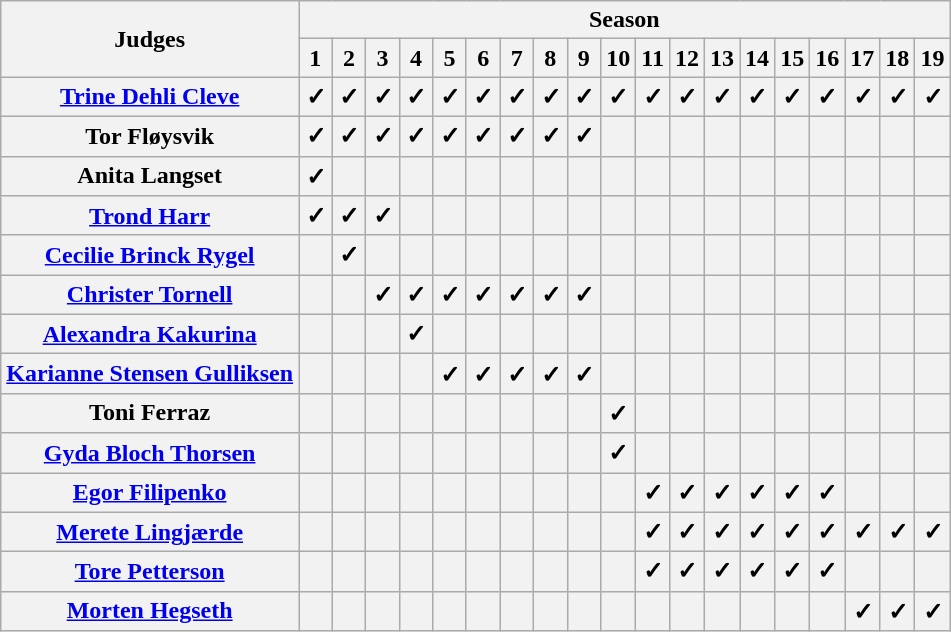<table class="wikitable">
<tr>
<th rowspan="2">Judges</th>
<th colspan="19">Season</th>
</tr>
<tr>
<th width="15">1</th>
<th width="15">2</th>
<th width="15">3</th>
<th width="15">4</th>
<th width="15">5</th>
<th width="15">6</th>
<th width="15">7</th>
<th width="15">8</th>
<th width="15">9</th>
<th width="15">10</th>
<th width="15">11</th>
<th width="15">12</th>
<th width="15">13</th>
<th width="15">14</th>
<th width="15">15</th>
<th width="15">16</th>
<th width="15">17</th>
<th width="15">18</th>
<th width="15">19</th>
</tr>
<tr>
<th><a href='#'>Trine Dehli Cleve</a></th>
<th><strong>✓</strong></th>
<th><strong>✓</strong></th>
<th><strong>✓</strong></th>
<th><strong>✓</strong></th>
<th><strong>✓</strong></th>
<th><strong>✓</strong></th>
<th><strong>✓</strong></th>
<th><strong>✓</strong></th>
<th><strong>✓</strong></th>
<th><strong>✓</strong></th>
<th><strong>✓</strong></th>
<th><strong>✓</strong></th>
<th><strong>✓</strong></th>
<th><strong>✓</strong></th>
<th><strong>✓</strong></th>
<th><strong>✓</strong></th>
<th><strong>✓</strong></th>
<th><strong>✓</strong></th>
<th><strong>✓</strong></th>
</tr>
<tr>
<th>Tor Fløysvik</th>
<th><strong>✓</strong></th>
<th><strong>✓</strong></th>
<th><strong>✓</strong></th>
<th><strong>✓</strong></th>
<th><strong>✓</strong></th>
<th><strong>✓</strong></th>
<th><strong>✓</strong></th>
<th><strong>✓</strong></th>
<th><strong>✓</strong></th>
<th></th>
<th></th>
<th></th>
<th></th>
<th></th>
<th></th>
<th></th>
<th></th>
<th></th>
<th></th>
</tr>
<tr>
<th>Anita Langset</th>
<th><strong>✓</strong></th>
<th></th>
<th></th>
<th></th>
<th></th>
<th></th>
<th></th>
<th></th>
<th></th>
<th></th>
<th></th>
<th></th>
<th></th>
<th></th>
<th></th>
<th></th>
<th></th>
<th></th>
<th></th>
</tr>
<tr>
<th><a href='#'>Trond Harr</a></th>
<th><strong>✓</strong></th>
<th><strong>✓</strong></th>
<th><strong>✓</strong></th>
<th></th>
<th></th>
<th></th>
<th></th>
<th></th>
<th></th>
<th></th>
<th></th>
<th></th>
<th></th>
<th></th>
<th></th>
<th></th>
<th></th>
<th></th>
<th></th>
</tr>
<tr>
<th><a href='#'>Cecilie Brinck Rygel</a></th>
<th></th>
<th><strong>✓</strong></th>
<th></th>
<th></th>
<th></th>
<th></th>
<th></th>
<th></th>
<th></th>
<th></th>
<th></th>
<th></th>
<th></th>
<th></th>
<th></th>
<th></th>
<th></th>
<th></th>
<th></th>
</tr>
<tr>
<th><a href='#'>Christer Tornell</a></th>
<th></th>
<th></th>
<th><strong>✓</strong></th>
<th><strong>✓</strong></th>
<th><strong>✓</strong></th>
<th><strong>✓</strong></th>
<th><strong>✓</strong></th>
<th><strong>✓</strong></th>
<th><strong>✓</strong></th>
<th></th>
<th></th>
<th></th>
<th></th>
<th></th>
<th></th>
<th></th>
<th></th>
<th></th>
<th></th>
</tr>
<tr>
<th><a href='#'>Alexandra Kakurina</a></th>
<th></th>
<th></th>
<th></th>
<th><strong>✓</strong></th>
<th></th>
<th></th>
<th></th>
<th></th>
<th></th>
<th></th>
<th></th>
<th></th>
<th></th>
<th></th>
<th></th>
<th></th>
<th></th>
<th></th>
<th></th>
</tr>
<tr>
<th><a href='#'>Karianne Stensen Gulliksen</a></th>
<th></th>
<th></th>
<th></th>
<th></th>
<th><strong>✓</strong></th>
<th><strong>✓</strong></th>
<th><strong>✓</strong></th>
<th><strong>✓</strong></th>
<th><strong>✓</strong></th>
<th></th>
<th></th>
<th></th>
<th></th>
<th></th>
<th></th>
<th></th>
<th></th>
<th></th>
<th></th>
</tr>
<tr>
<th>Toni Ferraz</th>
<th></th>
<th></th>
<th></th>
<th></th>
<th></th>
<th></th>
<th></th>
<th></th>
<th></th>
<th><strong>✓</strong></th>
<th></th>
<th></th>
<th></th>
<th></th>
<th></th>
<th></th>
<th></th>
<th></th>
<th></th>
</tr>
<tr>
<th><a href='#'>Gyda Bloch Thorsen</a></th>
<th></th>
<th></th>
<th></th>
<th></th>
<th></th>
<th></th>
<th></th>
<th></th>
<th></th>
<th><strong>✓</strong></th>
<th></th>
<th></th>
<th></th>
<th></th>
<th></th>
<th></th>
<th></th>
<th></th>
<th></th>
</tr>
<tr>
<th><a href='#'>Egor Filipenko</a></th>
<th></th>
<th></th>
<th></th>
<th></th>
<th></th>
<th></th>
<th></th>
<th></th>
<th></th>
<th></th>
<th><strong>✓</strong></th>
<th><strong>✓</strong></th>
<th><strong>✓</strong></th>
<th><strong>✓</strong></th>
<th><strong>✓</strong></th>
<th><strong>✓</strong></th>
<th></th>
<th></th>
<th></th>
</tr>
<tr>
<th><a href='#'>Merete Lingjærde</a></th>
<th></th>
<th></th>
<th></th>
<th></th>
<th></th>
<th></th>
<th></th>
<th></th>
<th></th>
<th></th>
<th><strong>✓</strong></th>
<th><strong>✓</strong></th>
<th><strong>✓</strong></th>
<th><strong>✓</strong></th>
<th><strong>✓</strong></th>
<th><strong>✓</strong></th>
<th><strong>✓</strong></th>
<th><strong>✓</strong></th>
<th><strong>✓</strong></th>
</tr>
<tr>
<th><a href='#'>Tore Petterson</a></th>
<th></th>
<th></th>
<th></th>
<th></th>
<th></th>
<th></th>
<th></th>
<th></th>
<th></th>
<th></th>
<th><strong>✓</strong></th>
<th><strong>✓</strong></th>
<th><strong>✓</strong></th>
<th><strong>✓</strong></th>
<th><strong>✓</strong></th>
<th><strong>✓</strong></th>
<th></th>
<th></th>
<th></th>
</tr>
<tr>
<th><a href='#'>Morten Hegseth</a></th>
<th></th>
<th></th>
<th></th>
<th></th>
<th></th>
<th></th>
<th></th>
<th></th>
<th></th>
<th></th>
<th></th>
<th></th>
<th></th>
<th></th>
<th></th>
<th></th>
<th><strong>✓</strong></th>
<th><strong>✓</strong></th>
<th><strong>✓</strong></th>
</tr>
</table>
